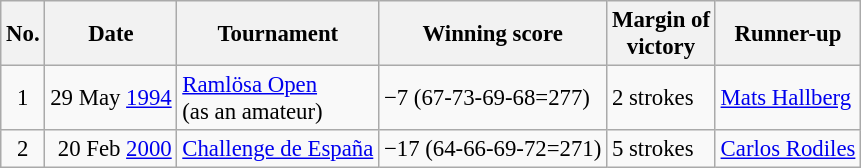<table class="wikitable" style="font-size:95%;">
<tr>
<th>No.</th>
<th>Date</th>
<th>Tournament</th>
<th>Winning score</th>
<th>Margin of<br>victory</th>
<th>Runner-up</th>
</tr>
<tr>
<td align=center>1</td>
<td align=right>29 May <a href='#'>1994</a></td>
<td><a href='#'>Ramlösa Open</a><br>(as an amateur)</td>
<td>−7 (67-73-69-68=277)</td>
<td>2 strokes</td>
<td> <a href='#'>Mats Hallberg</a></td>
</tr>
<tr>
<td align=center>2</td>
<td align=right>20 Feb <a href='#'>2000</a></td>
<td><a href='#'>Challenge de España</a></td>
<td>−17 (64-66-69-72=271)</td>
<td>5 strokes</td>
<td> <a href='#'>Carlos Rodiles</a></td>
</tr>
</table>
